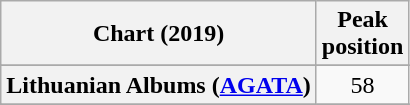<table class="wikitable sortable plainrowheaders" style="text-align:center">
<tr>
<th scope="col">Chart (2019)</th>
<th scope="col">Peak<br>position</th>
</tr>
<tr>
</tr>
<tr>
</tr>
<tr>
</tr>
<tr>
</tr>
<tr>
</tr>
<tr>
</tr>
<tr>
</tr>
<tr>
</tr>
<tr>
</tr>
<tr>
</tr>
<tr>
</tr>
<tr>
</tr>
<tr>
</tr>
<tr>
</tr>
<tr>
<th scope="row">Lithuanian Albums (<a href='#'>AGATA</a>)</th>
<td>58</td>
</tr>
<tr>
</tr>
<tr>
</tr>
<tr>
</tr>
<tr>
</tr>
<tr>
</tr>
<tr>
</tr>
<tr>
</tr>
<tr>
</tr>
<tr>
</tr>
<tr>
</tr>
</table>
